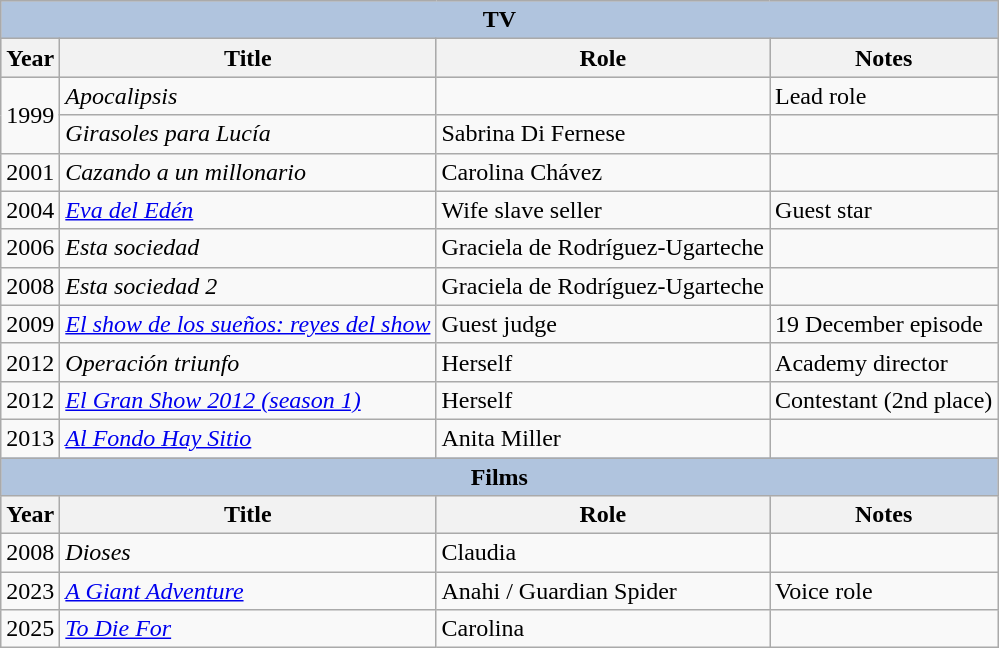<table class="wikitable">
<tr style="background:#ccc; text-align:center;">
<th colspan="4" style="background: LightSteelBlue;">TV</th>
</tr>
<tr style="background:#ccc; text-align:center;">
<th>Year</th>
<th>Title</th>
<th>Role</th>
<th>Notes</th>
</tr>
<tr>
<td rowspan=2>1999</td>
<td><em>Apocalipsis</em></td>
<td></td>
<td>Lead role</td>
</tr>
<tr>
<td><em>Girasoles para Lucía</em></td>
<td>Sabrina Di Fernese</td>
<td></td>
</tr>
<tr>
<td>2001</td>
<td><em>Cazando a un millonario</em></td>
<td>Carolina Chávez</td>
<td></td>
</tr>
<tr>
<td>2004</td>
<td><em><a href='#'>Eva del Edén</a></em></td>
<td>Wife slave seller</td>
<td>Guest star</td>
</tr>
<tr>
<td>2006</td>
<td><em>Esta sociedad</em></td>
<td>Graciela de Rodríguez-Ugarteche</td>
<td></td>
</tr>
<tr>
<td>2008</td>
<td><em>Esta sociedad 2</em></td>
<td>Graciela de Rodríguez-Ugarteche</td>
<td></td>
</tr>
<tr>
<td>2009</td>
<td><em><a href='#'>El show de los sueños: reyes del show</a></em></td>
<td>Guest judge</td>
<td>19 December episode</td>
</tr>
<tr>
<td>2012</td>
<td><em>Operación triunfo</em></td>
<td>Herself</td>
<td>Academy director</td>
</tr>
<tr>
<td>2012</td>
<td><em><a href='#'>El Gran Show 2012 (season 1)</a></em></td>
<td>Herself</td>
<td>Contestant (2nd place)</td>
</tr>
<tr>
<td>2013</td>
<td><em><a href='#'>Al Fondo Hay Sitio</a></em></td>
<td>Anita Miller</td>
<td></td>
</tr>
<tr style="background:#ccc; text-align:center;">
<th colspan="4" style="background: LightSteelBlue;">Films</th>
</tr>
<tr style="background:#ccc; text-align:center;">
<th>Year</th>
<th>Title</th>
<th>Role</th>
<th>Notes</th>
</tr>
<tr>
<td>2008</td>
<td><em>Dioses</em></td>
<td>Claudia</td>
<td></td>
</tr>
<tr>
<td>2023</td>
<td><em><a href='#'>A Giant Adventure</a></em></td>
<td>Anahi / Guardian Spider</td>
<td>Voice role</td>
</tr>
<tr>
<td>2025</td>
<td><em><a href='#'>To Die For</a></em></td>
<td>Carolina</td>
<td></td>
</tr>
</table>
